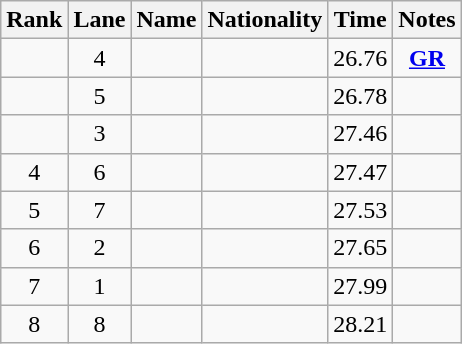<table class="wikitable sortable" style="text-align:center">
<tr>
<th>Rank</th>
<th>Lane</th>
<th>Name</th>
<th>Nationality</th>
<th>Time</th>
<th>Notes</th>
</tr>
<tr>
<td></td>
<td>4</td>
<td align=left></td>
<td align=left></td>
<td>26.76</td>
<td><strong><a href='#'>GR</a></strong></td>
</tr>
<tr>
<td></td>
<td>5</td>
<td align=left></td>
<td align=left></td>
<td>26.78</td>
<td></td>
</tr>
<tr>
<td></td>
<td>3</td>
<td align=left></td>
<td align=left></td>
<td>27.46</td>
<td></td>
</tr>
<tr>
<td>4</td>
<td>6</td>
<td align=left></td>
<td align=left></td>
<td>27.47</td>
<td></td>
</tr>
<tr>
<td>5</td>
<td>7</td>
<td align=left></td>
<td align=left></td>
<td>27.53</td>
<td></td>
</tr>
<tr>
<td>6</td>
<td>2</td>
<td align=left></td>
<td align=left></td>
<td>27.65</td>
<td></td>
</tr>
<tr>
<td>7</td>
<td>1</td>
<td align=left></td>
<td align=left></td>
<td>27.99</td>
<td></td>
</tr>
<tr>
<td>8</td>
<td>8</td>
<td align=left></td>
<td align=left></td>
<td>28.21</td>
<td></td>
</tr>
</table>
